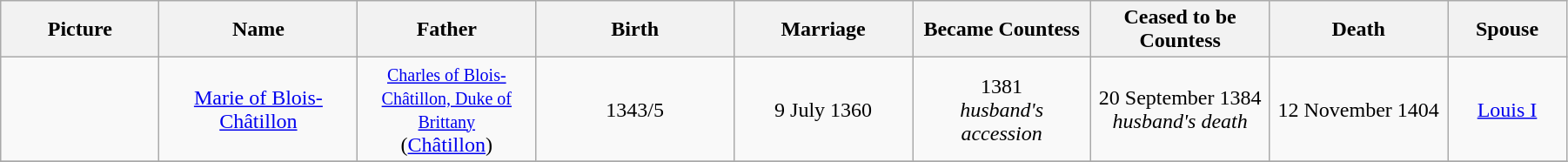<table width=95% class="wikitable">
<tr>
<th width = "8%">Picture</th>
<th width = "10%">Name</th>
<th width = "9%">Father</th>
<th width = "10%">Birth</th>
<th width = "9%">Marriage</th>
<th width = "9%">Became Countess</th>
<th width = "9%">Ceased to be Countess</th>
<th width = "9%">Death</th>
<th width = "6%">Spouse</th>
</tr>
<tr>
<td align="center"></td>
<td align="center"><a href='#'>Marie of Blois-Châtillon</a></td>
<td align="center"><small><a href='#'>Charles of Blois-Châtillon, Duke of Brittany</a></small> <br>(<a href='#'>Châtillon</a>)</td>
<td align="center">1343/5</td>
<td align="center">9 July 1360</td>
<td align="center">1381<br><em>husband's accession</em></td>
<td align="center">20 September 1384<br><em>husband's death</em></td>
<td align="center">12 November 1404</td>
<td align="center"><a href='#'>Louis I</a></td>
</tr>
<tr>
</tr>
</table>
